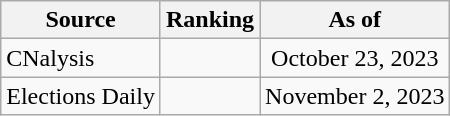<table class="wikitable" style="text-align:center">
<tr>
<th>Source</th>
<th>Ranking</th>
<th>As of</th>
</tr>
<tr>
<td align=left>CNalysis</td>
<td></td>
<td>October 23, 2023</td>
</tr>
<tr>
<td align=left>Elections Daily</td>
<td></td>
<td>November 2, 2023</td>
</tr>
</table>
